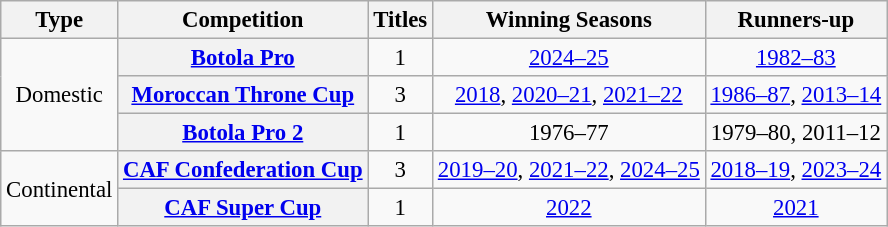<table class="wikitable plainrowheaders" style="font-size:95%; text-align:center;">
<tr>
<th>Type</th>
<th>Competition</th>
<th>Titles</th>
<th>Winning Seasons</th>
<th>Runners-up</th>
</tr>
<tr>
<td rowspan="3">Domestic</td>
<th scope=col><a href='#'>Botola Pro</a></th>
<td>1</td>
<td><a href='#'>2024–25</a></td>
<td><a href='#'>1982–83</a></td>
</tr>
<tr>
<th scope=col><a href='#'>Moroccan Throne Cup</a></th>
<td align="center">3</td>
<td><a href='#'>2018</a>, <a href='#'>2020–21</a>, <a href='#'>2021–22</a></td>
<td><a href='#'>1986–87</a>, <a href='#'>2013–14</a></td>
</tr>
<tr>
<th scope=col><a href='#'>Botola Pro 2</a></th>
<td>1</td>
<td>1976–77</td>
<td>1979–80, 2011–12</td>
</tr>
<tr>
<td rowspan="2">Continental</td>
<th scope=col><a href='#'>CAF Confederation Cup</a></th>
<td align="center">3</td>
<td><a href='#'>2019–20</a>, <a href='#'>2021–22</a>, <a href='#'>2024–25</a></td>
<td><a href='#'>2018–19</a>, <a href='#'>2023–24</a></td>
</tr>
<tr>
<th scope=col><a href='#'>CAF Super Cup</a></th>
<td align="center">1</td>
<td><a href='#'>2022</a></td>
<td><a href='#'>2021</a></td>
</tr>
</table>
